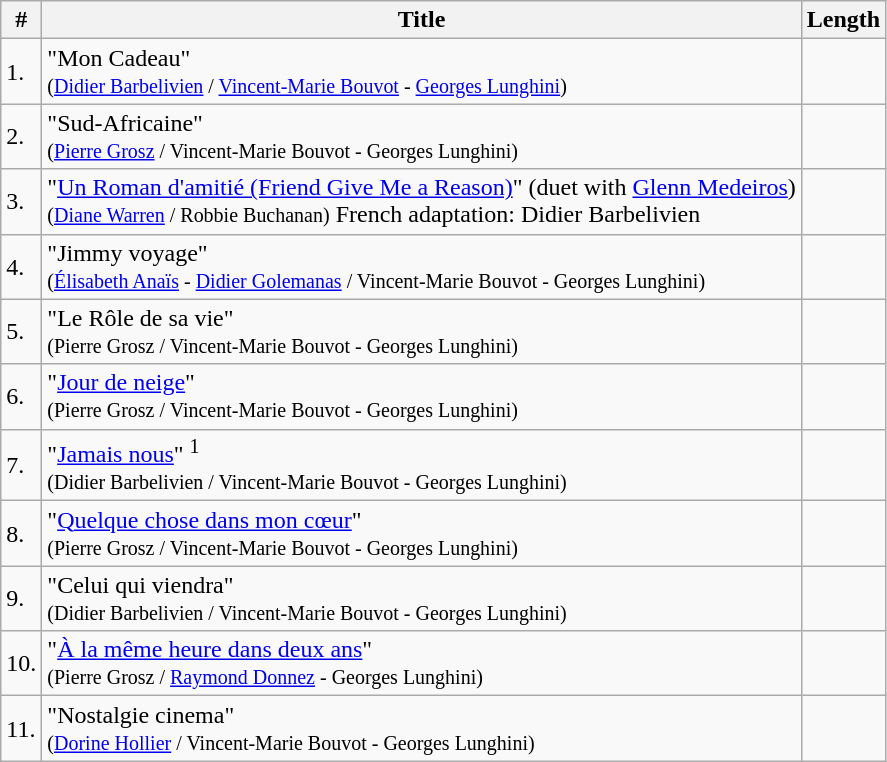<table class="wikitable" size=80%>
<tr>
<th>#</th>
<th>Title</th>
<th>Length</th>
</tr>
<tr>
<td>1.</td>
<td>"Mon Cadeau" <br><small>(<a href='#'>Didier Barbelivien</a> / <a href='#'>Vincent-Marie Bouvot</a> - <a href='#'>Georges Lunghini</a>)</small></td>
<td></td>
</tr>
<tr>
<td>2.</td>
<td>"Sud-Africaine" <br><small>(<a href='#'>Pierre Grosz</a> / Vincent-Marie Bouvot - Georges Lunghini)</small></td>
<td></td>
</tr>
<tr>
<td>3.</td>
<td>"<a href='#'>Un Roman d'amitié (Friend Give Me a Reason)</a>" (duet with <a href='#'>Glenn Medeiros</a>) <br><small>(<a href='#'>Diane Warren</a> / Robbie Buchanan)</small> French adaptation: Didier Barbelivien</td>
<td></td>
</tr>
<tr>
<td>4.</td>
<td>"Jimmy voyage" <br><small>(<a href='#'>Élisabeth Anaïs</a> - <a href='#'>Didier Golemanas</a> / Vincent-Marie Bouvot - Georges Lunghini)</small></td>
<td></td>
</tr>
<tr>
<td>5.</td>
<td>"Le Rôle de sa vie" <br><small>(Pierre Grosz / Vincent-Marie Bouvot - Georges Lunghini)</small></td>
<td></td>
</tr>
<tr>
<td>6.</td>
<td>"<a href='#'>Jour de neige</a>" <br><small>(Pierre Grosz / Vincent-Marie Bouvot - Georges Lunghini)</small></td>
<td></td>
</tr>
<tr>
<td>7.</td>
<td>"<a href='#'>Jamais nous</a>" <sup>1</sup> <small><br>(Didier Barbelivien / Vincent-Marie Bouvot - Georges Lunghini)</small></td>
<td></td>
</tr>
<tr>
<td>8.</td>
<td>"<a href='#'>Quelque chose dans mon cœur</a>" <br><small>(Pierre Grosz / Vincent-Marie Bouvot - Georges Lunghini)</small></td>
<td></td>
</tr>
<tr>
<td>9.</td>
<td>"Celui qui viendra" <br><small>(Didier Barbelivien / Vincent-Marie Bouvot - Georges Lunghini)</small></td>
<td></td>
</tr>
<tr>
<td>10.</td>
<td>"<a href='#'>À la même heure dans deux ans</a>" <br><small>(Pierre Grosz / <a href='#'>Raymond Donnez</a> - Georges Lunghini)</small></td>
<td></td>
</tr>
<tr>
<td>11.</td>
<td>"Nostalgie cinema" <br><small>(<a href='#'>Dorine Hollier</a> / Vincent-Marie Bouvot - Georges Lunghini)</small></td>
<td></td>
</tr>
</table>
